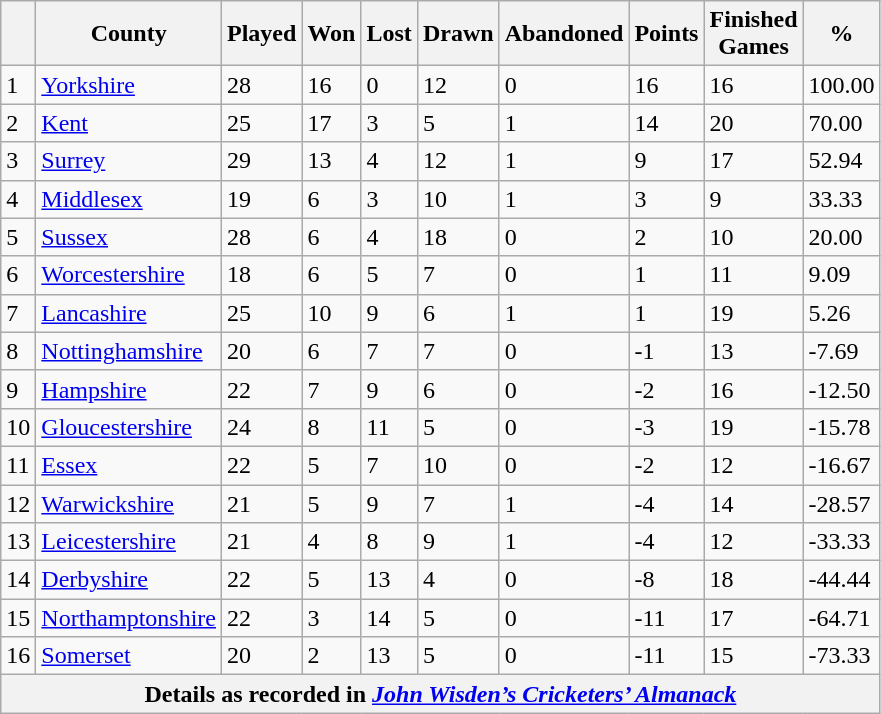<table class="wikitable sortable">
<tr>
<th></th>
<th>County</th>
<th>Played</th>
<th>Won</th>
<th>Lost</th>
<th>Drawn</th>
<th>Abandoned</th>
<th>Points</th>
<th>Finished<br>Games</th>
<th>%</th>
</tr>
<tr>
<td>1</td>
<td><a href='#'>Yorkshire</a></td>
<td>28</td>
<td>16</td>
<td>0</td>
<td>12</td>
<td>0</td>
<td>16</td>
<td>16</td>
<td>100.00</td>
</tr>
<tr>
<td>2</td>
<td><a href='#'>Kent</a></td>
<td>25</td>
<td>17</td>
<td>3</td>
<td>5</td>
<td>1</td>
<td>14</td>
<td>20</td>
<td>70.00</td>
</tr>
<tr>
<td>3</td>
<td><a href='#'>Surrey</a></td>
<td>29</td>
<td>13</td>
<td>4</td>
<td>12</td>
<td>1</td>
<td>9</td>
<td>17</td>
<td>52.94</td>
</tr>
<tr>
<td>4</td>
<td><a href='#'>Middlesex</a></td>
<td>19</td>
<td>6</td>
<td>3</td>
<td>10</td>
<td>1</td>
<td>3</td>
<td>9</td>
<td>33.33</td>
</tr>
<tr>
<td>5</td>
<td><a href='#'>Sussex</a></td>
<td>28</td>
<td>6</td>
<td>4</td>
<td>18</td>
<td>0</td>
<td>2</td>
<td>10</td>
<td>20.00</td>
</tr>
<tr>
<td>6</td>
<td><a href='#'>Worcestershire</a></td>
<td>18</td>
<td>6</td>
<td>5</td>
<td>7</td>
<td>0</td>
<td>1</td>
<td>11</td>
<td>9.09</td>
</tr>
<tr>
<td>7</td>
<td><a href='#'>Lancashire</a></td>
<td>25</td>
<td>10</td>
<td>9</td>
<td>6</td>
<td>1</td>
<td>1</td>
<td>19</td>
<td>5.26</td>
</tr>
<tr>
<td>8</td>
<td><a href='#'>Nottinghamshire</a></td>
<td>20</td>
<td>6</td>
<td>7</td>
<td>7</td>
<td>0</td>
<td>-1</td>
<td>13</td>
<td>-7.69</td>
</tr>
<tr>
<td>9</td>
<td><a href='#'>Hampshire</a></td>
<td>22</td>
<td>7</td>
<td>9</td>
<td>6</td>
<td>0</td>
<td>-2</td>
<td>16</td>
<td>-12.50</td>
</tr>
<tr>
<td>10</td>
<td><a href='#'>Gloucestershire</a></td>
<td>24</td>
<td>8</td>
<td>11</td>
<td>5</td>
<td>0</td>
<td>-3</td>
<td>19</td>
<td>-15.78</td>
</tr>
<tr>
<td>11</td>
<td><a href='#'>Essex</a></td>
<td>22</td>
<td>5</td>
<td>7</td>
<td>10</td>
<td>0</td>
<td>-2</td>
<td>12</td>
<td>-16.67</td>
</tr>
<tr>
<td>12</td>
<td><a href='#'>Warwickshire</a></td>
<td>21</td>
<td>5</td>
<td>9</td>
<td>7</td>
<td>1</td>
<td>-4</td>
<td>14</td>
<td>-28.57</td>
</tr>
<tr>
<td>13</td>
<td><a href='#'>Leicestershire</a></td>
<td>21</td>
<td>4</td>
<td>8</td>
<td>9</td>
<td>1</td>
<td>-4</td>
<td>12</td>
<td>-33.33</td>
</tr>
<tr>
<td>14</td>
<td><a href='#'>Derbyshire</a></td>
<td>22</td>
<td>5</td>
<td>13</td>
<td>4</td>
<td>0</td>
<td>-8</td>
<td>18</td>
<td>-44.44</td>
</tr>
<tr>
<td>15</td>
<td><a href='#'>Northamptonshire</a></td>
<td>22</td>
<td>3</td>
<td>14</td>
<td>5</td>
<td>0</td>
<td>-11</td>
<td>17</td>
<td>-64.71</td>
</tr>
<tr>
<td>16</td>
<td><a href='#'>Somerset</a></td>
<td>20</td>
<td>2</td>
<td>13</td>
<td>5</td>
<td>0</td>
<td>-11</td>
<td>15</td>
<td>-73.33</td>
</tr>
<tr>
<th colspan="10">Details as recorded in <em><a href='#'>John Wisden’s Cricketers’ Almanack</a></em></th>
</tr>
</table>
